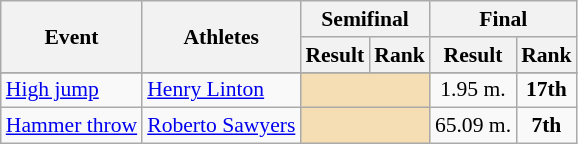<table class="wikitable" border="1" style="font-size:90%">
<tr>
<th rowspan=2>Event</th>
<th rowspan=2>Athletes</th>
<th colspan=2>Semifinal</th>
<th colspan=2>Final</th>
</tr>
<tr>
<th>Result</th>
<th>Rank</th>
<th>Result</th>
<th>Rank</th>
</tr>
<tr>
</tr>
<tr>
<td><a href='#'>High jump</a></td>
<td><a href='#'>Henry Linton</a></td>
<td align=center colspan=2 bgcolor=wheat></td>
<td align=center>1.95 m.</td>
<td align=center><strong>17th</strong></td>
</tr>
<tr>
<td><a href='#'>Hammer throw</a></td>
<td><a href='#'>Roberto Sawyers</a></td>
<td colspan=2 bgcolor=wheat></td>
<td align=center>65.09 m.</td>
<td align=center><strong>7th</strong></td>
</tr>
</table>
